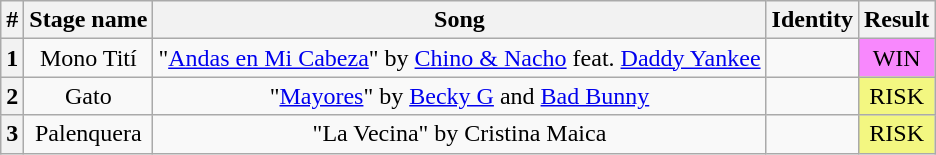<table class="wikitable plainrowheaders" style="text-align: center">
<tr>
<th>#</th>
<th>Stage name</th>
<th>Song</th>
<th>Identity</th>
<th>Result</th>
</tr>
<tr>
<th>1</th>
<td>Mono Tití</td>
<td>"<a href='#'>Andas en Mi Cabeza</a>" by <a href='#'>Chino & Nacho</a> feat. <a href='#'>Daddy Yankee</a></td>
<td></td>
<td bgcolor=#F888FD>WIN</td>
</tr>
<tr>
<th>2</th>
<td>Gato</td>
<td>"<a href='#'>Mayores</a>" by <a href='#'>Becky G</a> and <a href='#'>Bad Bunny</a></td>
<td></td>
<td bgcolor=#F3F781>RISK</td>
</tr>
<tr>
<th>3</th>
<td>Palenquera</td>
<td>"La Vecina" by Cristina Maica</td>
<td></td>
<td bgcolor=#F3F781>RISK</td>
</tr>
</table>
